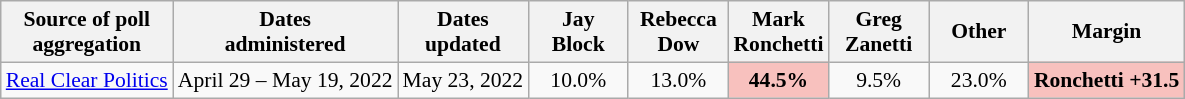<table class="wikitable sortable" style="text-align:center;font-size:90%;line-height:17px">
<tr>
<th>Source of poll<br>aggregation</th>
<th>Dates<br>administered</th>
<th>Dates<br>updated</th>
<th style="width:60px;">Jay<br>Block</th>
<th style="width:60px;">Rebecca<br>Dow</th>
<th style="width:60px;">Mark<br>Ronchetti</th>
<th style="width:60px;">Greg<br>Zanetti</th>
<th style="width:60px;">Other<br></th>
<th>Margin</th>
</tr>
<tr>
<td><a href='#'>Real Clear Politics</a></td>
<td>April 29 – May 19, 2022</td>
<td>May 23, 2022</td>
<td>10.0%</td>
<td>13.0%</td>
<td style="background: rgb(248, 193, 190);"><strong>44.5%</strong></td>
<td>9.5%</td>
<td>23.0%</td>
<td style="background: rgb(248, 193, 190);"><strong>Ronchetti +31.5</strong></td>
</tr>
</table>
